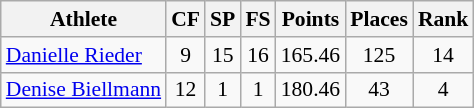<table class="wikitable" border="1" style="font-size:90%">
<tr>
<th>Athlete</th>
<th>CF</th>
<th>SP</th>
<th>FS</th>
<th>Points</th>
<th>Places</th>
<th>Rank</th>
</tr>
<tr align=center>
<td align=left><a href='#'>Danielle Rieder</a></td>
<td>9</td>
<td>15</td>
<td>16</td>
<td>165.46</td>
<td>125</td>
<td>14</td>
</tr>
<tr align=center>
<td align=left><a href='#'>Denise Biellmann</a></td>
<td>12</td>
<td>1</td>
<td>1</td>
<td>180.46</td>
<td>43</td>
<td>4</td>
</tr>
</table>
